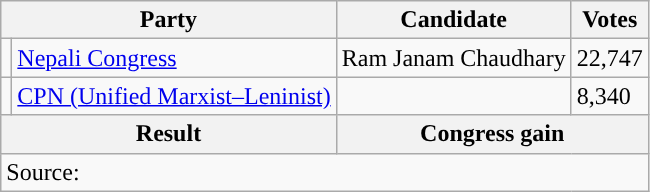<table class="wikitable">
<tr>
<th colspan="2">Party</th>
<th>Candidate</th>
<th>Votes</th>
</tr>
<tr>
<td style="background-color:"></td>
<td><a href='#'>Nepali Congress</a></td>
<td>Ram Janam Chaudhary</td>
<td>22,747</td>
</tr>
<tr>
<td style="background-color:"></td>
<td><a href='#'>CPN (Unified Marxist–Leninist)</a></td>
<td></td>
<td>8,340</td>
</tr>
<tr>
<th colspan="2">Result</th>
<th colspan="2">Congress gain</th>
</tr>
<tr>
<td colspan="4">Source: </td>
</tr>
</table>
